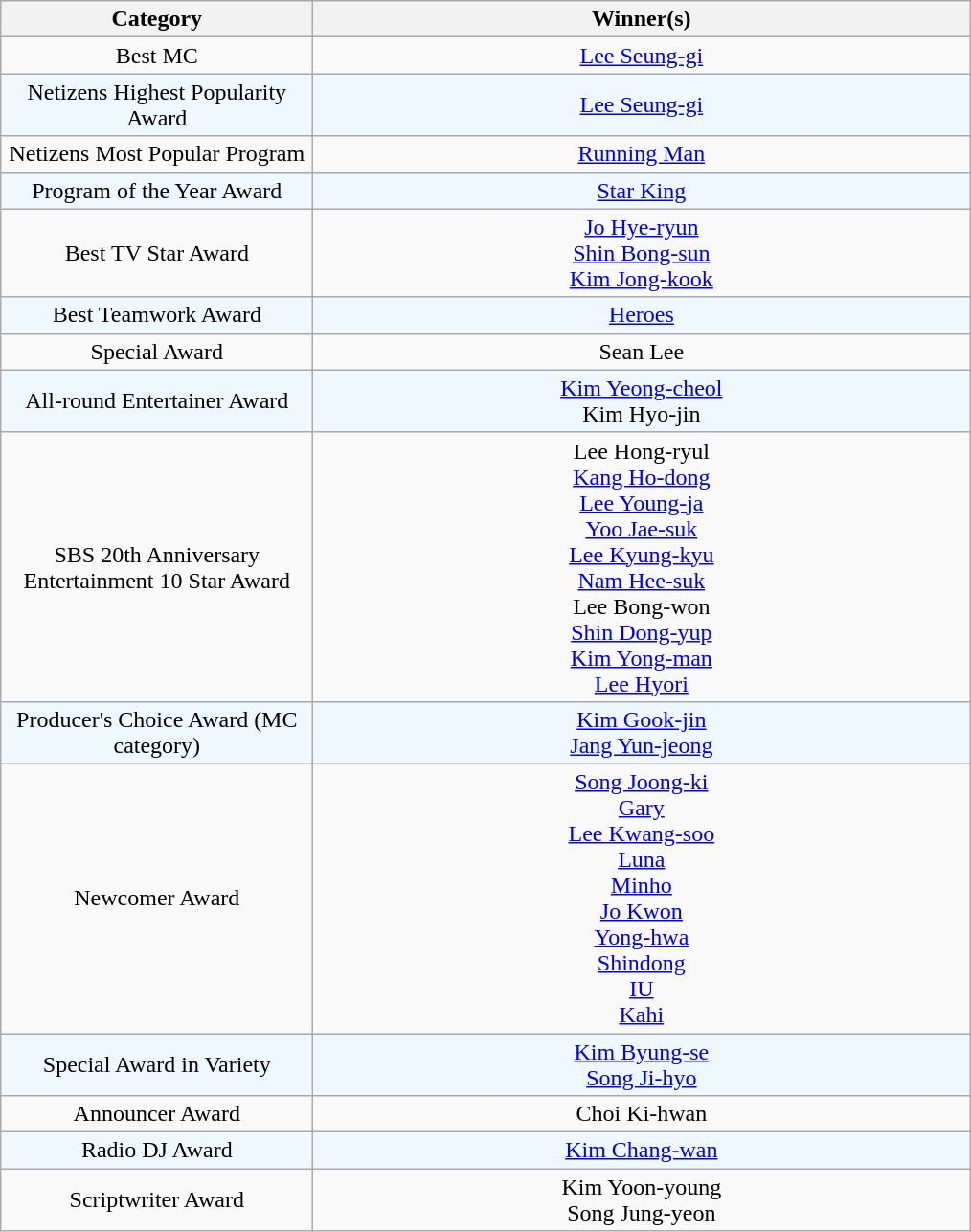<table class="wikitable sortable">
<tr align=center>
<th style="width:210px">Category</th>
<th style="width:450px">Winner(s)</th>
</tr>
<tr align=center>
<td>Best MC</td>
<td><a href='#'>Lee Seung-gi</a></td>
</tr>
<tr align=center style="background:#F0F8FF">
<td>Netizens Highest Popularity Award</td>
<td><a href='#'>Lee Seung-gi</a></td>
</tr>
<tr align=center>
<td>Netizens Most Popular Program</td>
<td><a href='#'>Running Man</a></td>
</tr>
<tr align=center style="background:#F0F8FF">
<td>Program of the Year Award</td>
<td><a href='#'>Star King</a></td>
</tr>
<tr align=center>
<td>Best TV Star Award</td>
<td><a href='#'>Jo Hye-ryun</a> <br> <a href='#'>Shin Bong-sun</a> <br> <a href='#'>Kim Jong-kook</a></td>
</tr>
<tr align=center style="background:#F0F8FF">
<td>Best Teamwork Award</td>
<td><a href='#'>Heroes</a></td>
</tr>
<tr align=center>
<td>Special Award</td>
<td>Sean Lee</td>
</tr>
<tr align=center style="background:#F0F8FF">
<td>All-round Entertainer Award</td>
<td><a href='#'>Kim Yeong-cheol</a> <br> Kim Hyo-jin</td>
</tr>
<tr align=center>
<td>SBS 20th Anniversary Entertainment 10 Star Award</td>
<td>Lee Hong-ryul <br> <a href='#'>Kang Ho-dong</a> <br> <a href='#'>Lee Young-ja</a> <br> <a href='#'>Yoo Jae-suk</a> <br> <a href='#'>Lee Kyung-kyu</a> <br> <a href='#'>Nam Hee-suk</a> <br> Lee Bong-won <br> <a href='#'>Shin Dong-yup</a> <br> <a href='#'>Kim Yong-man</a> <br> <a href='#'>Lee Hyori</a></td>
</tr>
<tr align=center style="background:#F0F8FF">
<td>Producer's Choice Award (MC category)</td>
<td><a href='#'>Kim Gook-jin</a> <br> <a href='#'>Jang Yun-jeong</a></td>
</tr>
<tr align=center>
<td>Newcomer Award</td>
<td><a href='#'>Song Joong-ki</a> <br> <a href='#'>Gary</a> <br> <a href='#'>Lee Kwang-soo</a> <br> <a href='#'>Luna</a> <br> <a href='#'>Minho</a> <br> <a href='#'>Jo Kwon</a> <br> <a href='#'>Yong-hwa</a> <br> <a href='#'>Shindong</a> <br> <a href='#'>IU</a> <br> <a href='#'>Kahi</a></td>
</tr>
<tr align=center style="background:#F0F8FF">
<td>Special Award in Variety</td>
<td><a href='#'>Kim Byung-se</a> <br> <a href='#'>Song Ji-hyo</a></td>
</tr>
<tr align=center>
<td>Announcer Award</td>
<td>Choi Ki-hwan</td>
</tr>
<tr align=center style="background:#F0F8FF">
<td>Radio DJ Award</td>
<td><a href='#'>Kim Chang-wan</a></td>
</tr>
<tr align=center>
<td>Scriptwriter Award</td>
<td>Kim Yoon-young <br> Song Jung-yeon</td>
</tr>
</table>
